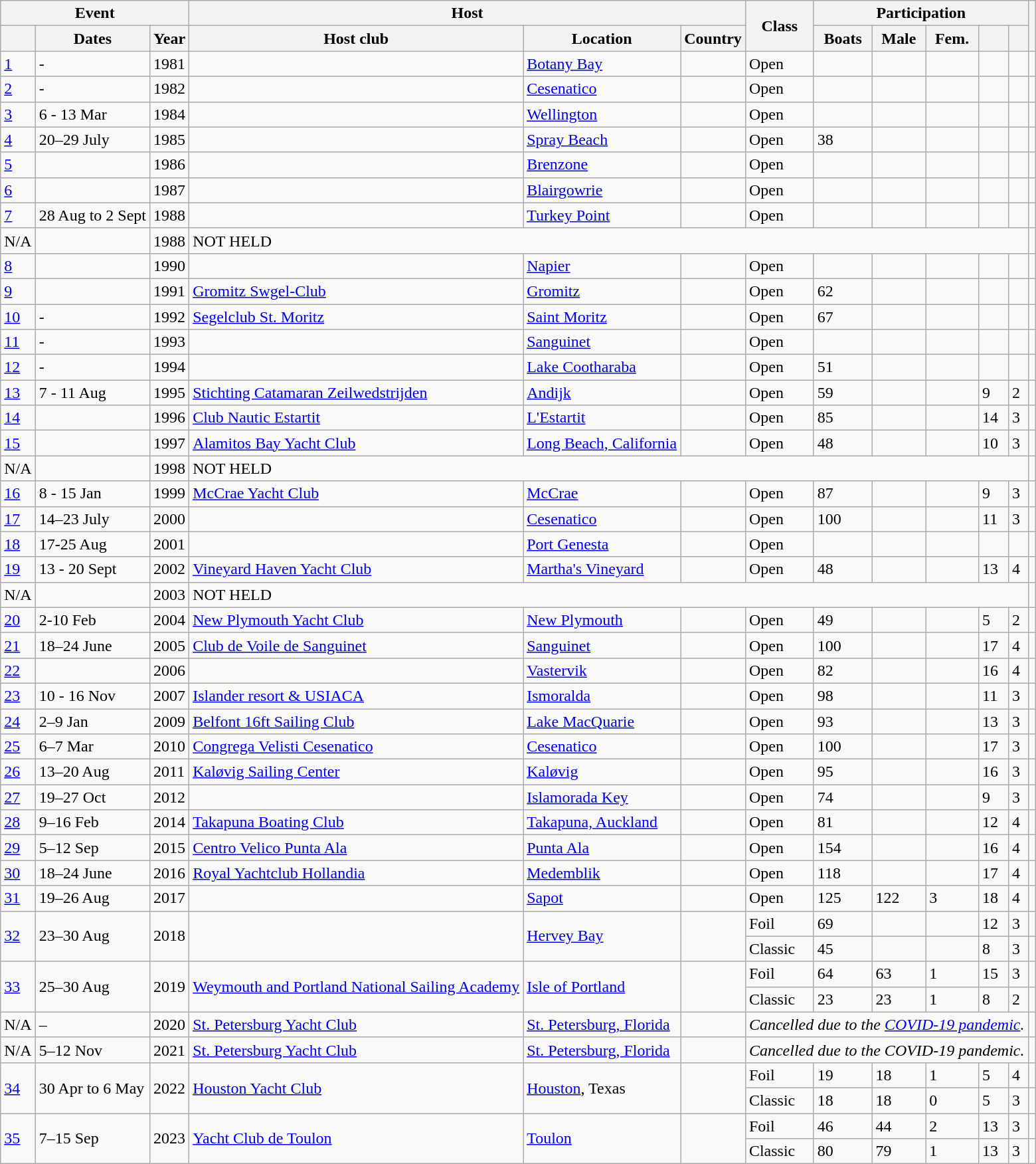<table class="wikitable sortable">
<tr>
<th colspan=3>Event</th>
<th colspan=3>Host</th>
<th rowspan=2>Class</th>
<th colspan=5>Participation</th>
<th rowspan=2></th>
</tr>
<tr>
<th></th>
<th>Dates</th>
<th>Year</th>
<th>Host club</th>
<th>Location</th>
<th>Country</th>
<th>Boats</th>
<th>Male</th>
<th>Fem.</th>
<th></th>
<th></th>
</tr>
<tr>
<td><a href='#'>1</a></td>
<td>-</td>
<td>1981</td>
<td></td>
<td><a href='#'>Botany Bay</a></td>
<td></td>
<td>Open</td>
<td></td>
<td></td>
<td></td>
<td></td>
<td></td>
<td></td>
</tr>
<tr>
<td><a href='#'>2</a></td>
<td>-</td>
<td>1982</td>
<td></td>
<td><a href='#'>Cesenatico</a></td>
<td></td>
<td>Open</td>
<td></td>
<td></td>
<td></td>
<td></td>
<td></td>
<td></td>
</tr>
<tr>
<td><a href='#'>3</a></td>
<td>6 - 13 Mar</td>
<td>1984</td>
<td></td>
<td><a href='#'>Wellington</a></td>
<td></td>
<td>Open</td>
<td></td>
<td></td>
<td></td>
<td></td>
<td></td>
<td></td>
</tr>
<tr>
<td><a href='#'>4</a></td>
<td>20–29 July</td>
<td>1985</td>
<td></td>
<td><a href='#'>Spray Beach</a></td>
<td></td>
<td>Open</td>
<td>38</td>
<td></td>
<td></td>
<td></td>
<td></td>
<td></td>
</tr>
<tr>
<td><a href='#'>5</a></td>
<td></td>
<td>1986</td>
<td></td>
<td><a href='#'>Brenzone</a></td>
<td></td>
<td>Open</td>
<td></td>
<td></td>
<td></td>
<td></td>
<td></td>
<td></td>
</tr>
<tr>
<td><a href='#'>6</a></td>
<td></td>
<td>1987</td>
<td></td>
<td><a href='#'>Blairgowrie</a></td>
<td></td>
<td>Open</td>
<td></td>
<td></td>
<td></td>
<td></td>
<td></td>
<td></td>
</tr>
<tr>
<td><a href='#'>7</a></td>
<td>28 Aug to 2 Sept</td>
<td>1988</td>
<td></td>
<td><a href='#'>Turkey Point</a></td>
<td></td>
<td>Open</td>
<td></td>
<td></td>
<td></td>
<td></td>
<td></td>
<td></td>
</tr>
<tr>
<td>N/A</td>
<td></td>
<td>1988</td>
<td Colspan=9>NOT HELD</td>
</tr>
<tr>
<td><a href='#'>8</a></td>
<td></td>
<td>1990</td>
<td></td>
<td><a href='#'>Napier</a></td>
<td></td>
<td>Open</td>
<td></td>
<td></td>
<td></td>
<td></td>
<td></td>
<td></td>
</tr>
<tr>
<td><a href='#'>9</a></td>
<td></td>
<td>1991</td>
<td><a href='#'>Gromitz Swgel-Club</a></td>
<td><a href='#'>Gromitz</a></td>
<td></td>
<td>Open</td>
<td>62</td>
<td></td>
<td></td>
<td></td>
<td></td>
<td></td>
</tr>
<tr>
<td><a href='#'>10</a></td>
<td>-</td>
<td>1992</td>
<td><a href='#'>Segelclub St. Moritz</a></td>
<td><a href='#'>Saint Moritz</a></td>
<td></td>
<td>Open</td>
<td>67</td>
<td></td>
<td></td>
<td></td>
<td></td>
<td></td>
</tr>
<tr>
<td><a href='#'>11</a></td>
<td>-</td>
<td>1993</td>
<td></td>
<td><a href='#'>Sanguinet</a></td>
<td></td>
<td>Open</td>
<td></td>
<td></td>
<td></td>
<td></td>
<td></td>
<td></td>
</tr>
<tr>
<td><a href='#'>12</a></td>
<td>-</td>
<td>1994</td>
<td></td>
<td><a href='#'>Lake Cootharaba</a></td>
<td></td>
<td>Open</td>
<td>51</td>
<td></td>
<td></td>
<td></td>
<td></td>
<td></td>
</tr>
<tr>
<td><a href='#'>13</a></td>
<td>7 - 11 Aug</td>
<td>1995</td>
<td><a href='#'>Stichting Catamaran Zeilwedstrijden</a></td>
<td><a href='#'>Andijk</a></td>
<td></td>
<td>Open</td>
<td>59</td>
<td></td>
<td></td>
<td>9</td>
<td>2</td>
<td></td>
</tr>
<tr>
<td><a href='#'>14</a></td>
<td></td>
<td>1996</td>
<td><a href='#'>Club Nautic Estartit</a></td>
<td><a href='#'>L'Estartit</a></td>
<td></td>
<td>Open</td>
<td>85</td>
<td></td>
<td></td>
<td>14</td>
<td>3</td>
<td></td>
</tr>
<tr>
<td><a href='#'>15</a></td>
<td></td>
<td>1997</td>
<td><a href='#'>Alamitos Bay Yacht Club</a></td>
<td><a href='#'>Long Beach, California</a></td>
<td></td>
<td>Open</td>
<td>48</td>
<td></td>
<td></td>
<td>10</td>
<td>3</td>
<td></td>
</tr>
<tr>
<td>N/A</td>
<td></td>
<td>1998</td>
<td Colspan=9>NOT HELD</td>
</tr>
<tr>
<td><a href='#'>16</a></td>
<td>8 - 15 Jan</td>
<td>1999</td>
<td><a href='#'>McCrae Yacht Club</a></td>
<td><a href='#'>McCrae</a></td>
<td></td>
<td>Open</td>
<td>87</td>
<td></td>
<td></td>
<td>9</td>
<td>3</td>
<td></td>
</tr>
<tr>
<td><a href='#'>17</a></td>
<td>14–23 July</td>
<td>2000</td>
<td></td>
<td><a href='#'>Cesenatico</a></td>
<td></td>
<td>Open</td>
<td>100</td>
<td></td>
<td></td>
<td>11</td>
<td>3</td>
<td></td>
</tr>
<tr>
<td><a href='#'>18</a></td>
<td>17-25 Aug</td>
<td>2001</td>
<td></td>
<td><a href='#'>Port Genesta</a></td>
<td></td>
<td>Open</td>
<td></td>
<td></td>
<td></td>
<td></td>
<td></td>
<td></td>
</tr>
<tr>
<td><a href='#'>19</a></td>
<td>13 - 20 Sept</td>
<td>2002</td>
<td><a href='#'>Vineyard Haven Yacht Club</a></td>
<td><a href='#'>Martha's Vineyard</a></td>
<td></td>
<td>Open</td>
<td>48</td>
<td></td>
<td></td>
<td>13</td>
<td>4</td>
<td></td>
</tr>
<tr>
<td>N/A</td>
<td></td>
<td>2003</td>
<td Colspan=9>NOT HELD</td>
</tr>
<tr>
<td><a href='#'>20</a></td>
<td>2-10 Feb</td>
<td>2004</td>
<td><a href='#'>New Plymouth Yacht Club</a></td>
<td><a href='#'>New Plymouth</a></td>
<td></td>
<td>Open</td>
<td>49</td>
<td></td>
<td></td>
<td>5</td>
<td>2</td>
<td></td>
</tr>
<tr>
<td><a href='#'>21</a></td>
<td>18–24 June</td>
<td>2005</td>
<td><a href='#'>Club de Voile de Sanguinet</a></td>
<td><a href='#'>Sanguinet</a></td>
<td></td>
<td>Open</td>
<td>100</td>
<td></td>
<td></td>
<td>17</td>
<td>4</td>
<td></td>
</tr>
<tr>
<td><a href='#'>22</a></td>
<td></td>
<td>2006</td>
<td></td>
<td><a href='#'>Vastervik</a></td>
<td></td>
<td>Open</td>
<td>82</td>
<td></td>
<td></td>
<td>16</td>
<td>4</td>
<td></td>
</tr>
<tr>
<td><a href='#'>23</a></td>
<td>10 - 16 Nov</td>
<td>2007</td>
<td><a href='#'>Islander resort & USIACA</a></td>
<td><a href='#'>Ismoralda</a></td>
<td></td>
<td>Open</td>
<td>98</td>
<td></td>
<td></td>
<td>11</td>
<td>3</td>
<td></td>
</tr>
<tr>
<td><a href='#'>24</a></td>
<td>2–9 Jan</td>
<td>2009</td>
<td><a href='#'>Belfont 16ft Sailing Club</a></td>
<td><a href='#'>Lake MacQuarie</a></td>
<td></td>
<td>Open</td>
<td>93</td>
<td></td>
<td></td>
<td>13</td>
<td>3</td>
<td></td>
</tr>
<tr>
<td><a href='#'>25</a></td>
<td>6–7 Mar</td>
<td>2010</td>
<td><a href='#'>Congrega Velisti Cesenatico</a></td>
<td><a href='#'>Cesenatico</a></td>
<td></td>
<td>Open</td>
<td>100</td>
<td></td>
<td></td>
<td>17</td>
<td>3</td>
<td></td>
</tr>
<tr>
<td><a href='#'>26</a></td>
<td>13–20 Aug</td>
<td>2011</td>
<td><a href='#'>Kaløvig Sailing Center</a></td>
<td><a href='#'>Kaløvig</a></td>
<td></td>
<td>Open</td>
<td>95</td>
<td></td>
<td></td>
<td>16</td>
<td>3</td>
<td></td>
</tr>
<tr>
<td><a href='#'>27</a></td>
<td>19–27 Oct</td>
<td>2012</td>
<td></td>
<td><a href='#'>Islamorada Key</a></td>
<td></td>
<td>Open</td>
<td>74</td>
<td></td>
<td></td>
<td>9</td>
<td>3</td>
<td></td>
</tr>
<tr>
<td><a href='#'>28</a></td>
<td>9–16 Feb</td>
<td>2014</td>
<td><a href='#'>Takapuna Boating Club</a></td>
<td><a href='#'>Takapuna, Auckland</a></td>
<td></td>
<td>Open</td>
<td>81</td>
<td></td>
<td></td>
<td>12</td>
<td>4</td>
<td></td>
</tr>
<tr>
<td><a href='#'>29</a></td>
<td>5–12 Sep</td>
<td>2015</td>
<td><a href='#'>Centro Velico Punta Ala</a></td>
<td><a href='#'>Punta Ala</a></td>
<td></td>
<td>Open</td>
<td>154</td>
<td></td>
<td></td>
<td>16</td>
<td>4</td>
<td></td>
</tr>
<tr>
<td><a href='#'>30</a></td>
<td>18–24 June</td>
<td>2016</td>
<td><a href='#'>Royal Yachtclub Hollandia</a></td>
<td><a href='#'>Medemblik</a></td>
<td></td>
<td>Open</td>
<td>118</td>
<td></td>
<td></td>
<td>17</td>
<td>4</td>
<td></td>
</tr>
<tr>
<td><a href='#'>31</a></td>
<td>19–26 Aug</td>
<td>2017</td>
<td></td>
<td><a href='#'>Sapot</a></td>
<td></td>
<td>Open</td>
<td>125</td>
<td>122</td>
<td>3</td>
<td>18</td>
<td>4</td>
<td></td>
</tr>
<tr>
<td rowspan=2><a href='#'>32</a></td>
<td rowspan=2>23–30 Aug</td>
<td rowspan=2>2018</td>
<td rowspan=2></td>
<td rowspan=2><a href='#'>Hervey Bay</a></td>
<td rowspan=2></td>
<td>Foil</td>
<td>69</td>
<td></td>
<td></td>
<td>12</td>
<td>3</td>
<td></td>
</tr>
<tr>
<td>Classic</td>
<td>45</td>
<td></td>
<td></td>
<td>8</td>
<td>3</td>
<td></td>
</tr>
<tr>
<td rowspan=2><a href='#'>33</a></td>
<td rowspan=2>25–30 Aug</td>
<td rowspan=2>2019</td>
<td rowspan=2><a href='#'>Weymouth and Portland National Sailing Academy</a></td>
<td rowspan=2><a href='#'>Isle of Portland</a></td>
<td rowspan=2></td>
<td>Foil</td>
<td>64</td>
<td>63</td>
<td>1</td>
<td>15</td>
<td>3</td>
<td></td>
</tr>
<tr>
<td>Classic</td>
<td>23</td>
<td>23</td>
<td>1</td>
<td>8</td>
<td>2</td>
<td></td>
</tr>
<tr>
<td>N/A</td>
<td>–</td>
<td>2020</td>
<td><a href='#'>St. Petersburg Yacht Club</a></td>
<td><a href='#'>St. Petersburg, Florida</a></td>
<td></td>
<td colspan = 6><em>Cancelled due to the <a href='#'>COVID-19 pandemic</a>.</em></td>
<td></td>
</tr>
<tr>
<td>N/A</td>
<td>5–12 Nov</td>
<td>2021</td>
<td><a href='#'>St. Petersburg Yacht Club</a></td>
<td><a href='#'>St. Petersburg, Florida</a></td>
<td></td>
<td colspan = 6><em>Cancelled due to the COVID-19 pandemic.</em></td>
<td></td>
</tr>
<tr>
<td rowspan=2><a href='#'>34</a></td>
<td rowspan=2>30 Apr to 6 May</td>
<td rowspan=2>2022</td>
<td rowspan=2><a href='#'>Houston Yacht Club</a></td>
<td rowspan=2><a href='#'>Houston</a>, Texas</td>
<td rowspan=2></td>
<td>Foil</td>
<td>19</td>
<td>18</td>
<td>1</td>
<td>5</td>
<td>4</td>
<td></td>
</tr>
<tr>
<td>Classic</td>
<td>18</td>
<td>18</td>
<td>0</td>
<td>5</td>
<td>3</td>
<td></td>
</tr>
<tr>
<td rowspan=2><a href='#'>35</a></td>
<td rowspan=2>7–15 Sep</td>
<td rowspan=2>2023</td>
<td rowspan=2><a href='#'>Yacht Club de Toulon</a></td>
<td rowspan=2><a href='#'>Toulon</a></td>
<td rowspan=2></td>
<td>Foil</td>
<td>46</td>
<td>44</td>
<td>2</td>
<td>13</td>
<td>3</td>
<td></td>
</tr>
<tr>
<td>Classic</td>
<td>80</td>
<td>79</td>
<td>1</td>
<td>13</td>
<td>3</td>
<td></td>
</tr>
</table>
